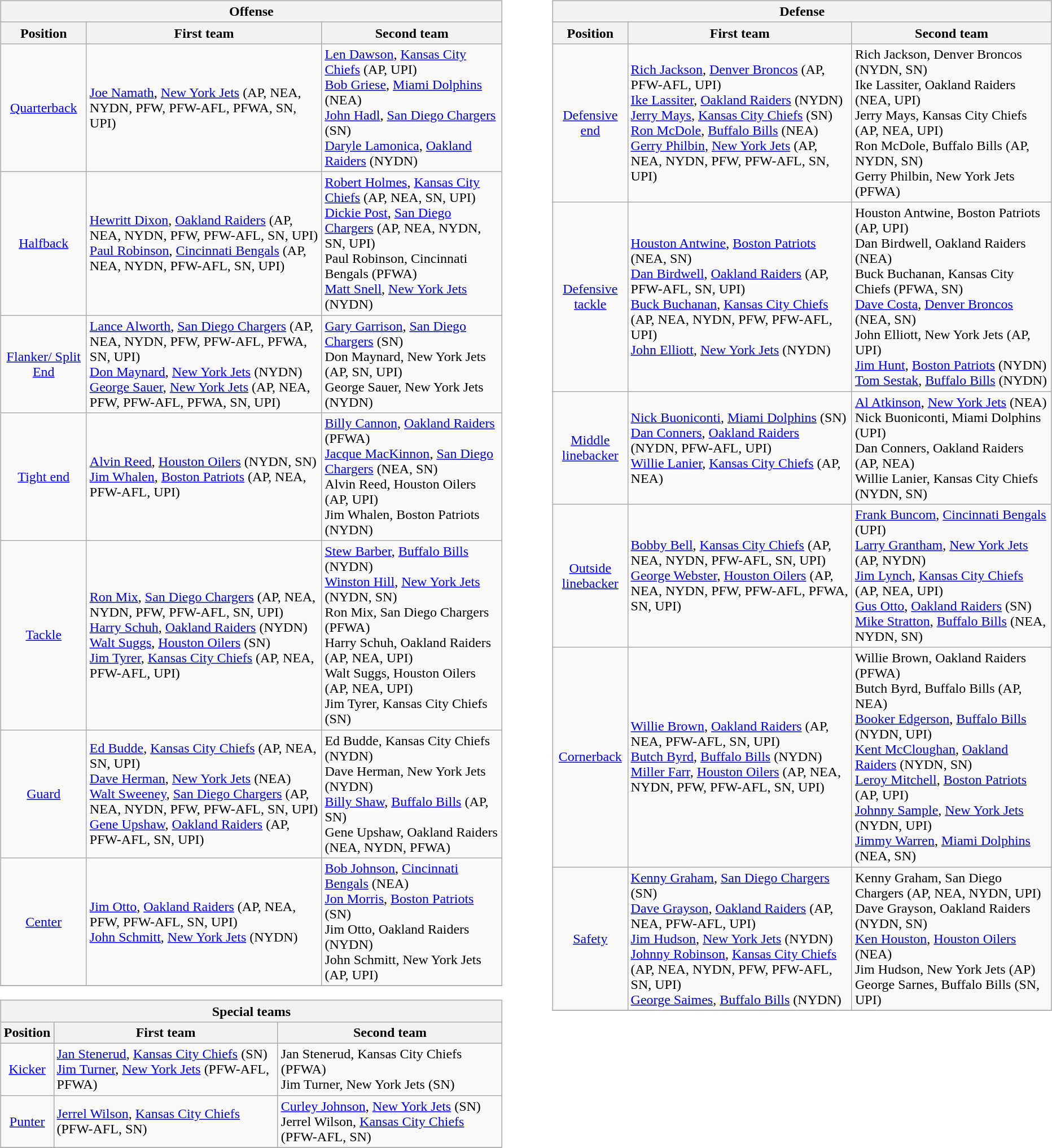<table border=0>
<tr valign="top">
<td><br><table class="wikitable">
<tr>
<th colspan=3>Offense</th>
</tr>
<tr>
<th>Position</th>
<th>First team</th>
<th>Second team</th>
</tr>
<tr>
<td align=center><a href='#'>Quarterback</a></td>
<td><a href='#'>Joe Namath</a>, <a href='#'>New York Jets</a> (AP, NEA, NYDN, PFW, PFW-AFL, PFWA, SN, UPI)</td>
<td><a href='#'>Len Dawson</a>, <a href='#'>Kansas City Chiefs</a> (AP, UPI) <br> <a href='#'>Bob Griese</a>, <a href='#'>Miami Dolphins</a> (NEA) <br> <a href='#'>John Hadl</a>, <a href='#'>San Diego Chargers</a> (SN) <br> <a href='#'>Daryle Lamonica</a>, <a href='#'>Oakland Raiders</a> (NYDN)</td>
</tr>
<tr>
<td align=center><a href='#'>Halfback</a></td>
<td><a href='#'>Hewritt Dixon</a>, <a href='#'>Oakland Raiders</a> (AP, NEA, NYDN, PFW, PFW-AFL, SN, UPI) <br> <a href='#'>Paul Robinson</a>, <a href='#'>Cincinnati Bengals</a> (AP, NEA, NYDN, PFW-AFL, SN, UPI)</td>
<td><a href='#'>Robert Holmes</a>, <a href='#'>Kansas City Chiefs</a> (AP, NEA, SN, UPI) <br> <a href='#'>Dickie Post</a>, <a href='#'>San Diego Chargers</a> (AP, NEA, NYDN, SN, UPI) <br> Paul Robinson, Cincinnati Bengals (PFWA) <br> <a href='#'>Matt Snell</a>, <a href='#'>New York Jets</a> (NYDN)</td>
</tr>
<tr>
<td align=center><a href='#'>Flanker/ Split End</a></td>
<td><a href='#'>Lance Alworth</a>, <a href='#'>San Diego Chargers</a> (AP, NEA, NYDN, PFW, PFW-AFL, PFWA, SN, UPI) <br> <a href='#'>Don Maynard</a>, <a href='#'>New York Jets</a> (NYDN) <br> <a href='#'>George Sauer</a>, <a href='#'>New York Jets</a> (AP, NEA, PFW, PFW-AFL, PFWA, SN, UPI)</td>
<td><a href='#'>Gary Garrison</a>, <a href='#'>San Diego Chargers</a> (SN) <br> Don Maynard, New York Jets (AP, SN, UPI) <br> George Sauer, New York Jets (NYDN)</td>
</tr>
<tr>
<td align=center><a href='#'>Tight end</a></td>
<td><a href='#'>Alvin Reed</a>, <a href='#'>Houston Oilers</a> (NYDN, SN) <br> <a href='#'>Jim Whalen</a>, <a href='#'>Boston Patriots</a> (AP, NEA, PFW-AFL, UPI)</td>
<td><a href='#'>Billy Cannon</a>, <a href='#'>Oakland Raiders</a> (PFWA) <br> <a href='#'>Jacque MacKinnon</a>, <a href='#'>San Diego Chargers</a> (NEA, SN) <br> Alvin Reed, Houston Oilers (AP, UPI) <br> Jim Whalen, Boston Patriots (NYDN)</td>
</tr>
<tr>
<td align=center><a href='#'>Tackle</a></td>
<td><a href='#'>Ron Mix</a>, <a href='#'>San Diego Chargers</a> (AP, NEA, NYDN, PFW, PFW-AFL, SN, UPI) <br> <a href='#'>Harry Schuh</a>, <a href='#'>Oakland Raiders</a> (NYDN) <br> <a href='#'>Walt Suggs</a>, <a href='#'>Houston Oilers</a> (SN) <br> <a href='#'>Jim Tyrer</a>, <a href='#'>Kansas City Chiefs</a> (AP, NEA, PFW-AFL, UPI)</td>
<td><a href='#'>Stew Barber</a>, <a href='#'>Buffalo Bills</a> (NYDN) <br> <a href='#'>Winston Hill</a>, <a href='#'>New York Jets</a> (NYDN, SN) <br> Ron Mix, San Diego Chargers (PFWA) <br> Harry Schuh, Oakland Raiders (AP, NEA, UPI) <br> Walt Suggs, Houston Oilers (AP, NEA, UPI) <br> Jim Tyrer, Kansas City Chiefs (SN)</td>
</tr>
<tr>
<td align=center><a href='#'>Guard</a></td>
<td><a href='#'>Ed Budde</a>, <a href='#'>Kansas City Chiefs</a> (AP, NEA, SN, UPI) <br> <a href='#'>Dave Herman</a>, <a href='#'>New York Jets</a> (NEA) <br> <a href='#'>Walt Sweeney</a>, <a href='#'>San Diego Chargers</a> (AP, NEA, NYDN, PFW, PFW-AFL, SN, UPI) <br> <a href='#'>Gene Upshaw</a>, <a href='#'>Oakland Raiders</a> (AP, PFW-AFL, SN, UPI)</td>
<td>Ed Budde, Kansas City Chiefs (NYDN) <br> Dave Herman, New York Jets (NYDN) <br> <a href='#'>Billy Shaw</a>, <a href='#'>Buffalo Bills</a> (AP, SN) <br> Gene Upshaw, Oakland Raiders (NEA, NYDN, PFWA)</td>
</tr>
<tr>
<td align=center><a href='#'>Center</a></td>
<td><a href='#'>Jim Otto</a>, <a href='#'>Oakland Raiders</a> (AP, NEA, PFW, PFW-AFL, SN, UPI) <br> <a href='#'>John Schmitt</a>, <a href='#'>New York Jets</a> (NYDN)</td>
<td><a href='#'>Bob Johnson</a>, <a href='#'>Cincinnati Bengals</a> (NEA) <br> <a href='#'>Jon Morris</a>, <a href='#'>Boston Patriots</a> (SN) <br> Jim Otto, Oakland Raiders (NYDN) <br> John Schmitt, New York Jets (AP, UPI)</td>
</tr>
<tr>
</tr>
</table>
<table class="wikitable">
<tr>
<th colspan=3>Special teams</th>
</tr>
<tr>
<th>Position</th>
<th>First team</th>
<th>Second team</th>
</tr>
<tr>
<td align=center><a href='#'>Kicker</a></td>
<td><a href='#'>Jan Stenerud</a>, <a href='#'>Kansas City Chiefs</a> (SN) <br> <a href='#'>Jim Turner</a>, <a href='#'>New York Jets</a> (PFW-AFL, PFWA)</td>
<td>Jan Stenerud, Kansas City Chiefs (PFWA) <br> Jim Turner, New York Jets (SN)</td>
</tr>
<tr>
<td align=center><a href='#'>Punter</a></td>
<td><a href='#'>Jerrel Wilson</a>, <a href='#'>Kansas City Chiefs</a> (PFW-AFL, SN)</td>
<td><a href='#'>Curley Johnson</a>, <a href='#'>New York Jets</a> (SN) <br> Jerrel Wilson, <a href='#'>Kansas City Chiefs</a> (PFW-AFL, SN)</td>
</tr>
<tr>
</tr>
</table>
</td>
<td style="padding-left:40px;"><br><table class="wikitable">
<tr>
<th colspan=3>Defense</th>
</tr>
<tr>
<th width=15%>Position</th>
<th width=45%>First team</th>
<th width=40%>Second team</th>
</tr>
<tr>
<td align=center><a href='#'>Defensive end</a></td>
<td><a href='#'>Rich Jackson</a>, <a href='#'>Denver Broncos</a> (AP, PFW-AFL, UPI) <br> <a href='#'>Ike Lassiter</a>, <a href='#'>Oakland Raiders</a> (NYDN) <br> <a href='#'>Jerry Mays</a>, <a href='#'>Kansas City Chiefs</a> (SN) <br> <a href='#'>Ron McDole</a>, <a href='#'>Buffalo Bills</a> (NEA) <br> <a href='#'>Gerry Philbin</a>, <a href='#'>New York Jets</a> (AP, NEA, NYDN, PFW, PFW-AFL, SN, UPI)</td>
<td>Rich Jackson, Denver Broncos (NYDN, SN) <br> Ike Lassiter, Oakland Raiders (NEA, UPI) <br> Jerry Mays, Kansas City Chiefs (AP, NEA, UPI) <br> Ron McDole, Buffalo Bills (AP, NYDN, SN) <br> Gerry Philbin, New York Jets (PFWA)</td>
</tr>
<tr>
<td align=center><a href='#'>Defensive tackle</a></td>
<td><a href='#'>Houston Antwine</a>, <a href='#'>Boston Patriots</a> (NEA, SN) <br> <a href='#'>Dan Birdwell</a>, <a href='#'>Oakland Raiders</a> (AP, PFW-AFL, SN, UPI) <br> <a href='#'>Buck Buchanan</a>, <a href='#'>Kansas City Chiefs</a> (AP, NEA, NYDN, PFW, PFW-AFL, UPI) <br> <a href='#'>John Elliott</a>, <a href='#'>New York Jets</a> (NYDN)</td>
<td>Houston Antwine, Boston Patriots (AP, UPI) <br> Dan Birdwell, Oakland Raiders (NEA) <br> Buck Buchanan, Kansas City Chiefs (PFWA, SN) <br> <a href='#'>Dave Costa</a>, <a href='#'>Denver Broncos</a> (NEA, SN) <br> John Elliott, New York Jets (AP, UPI) <br> <a href='#'>Jim Hunt</a>, <a href='#'>Boston Patriots</a> (NYDN) <br> <a href='#'>Tom Sestak</a>, <a href='#'>Buffalo Bills</a> (NYDN)</td>
</tr>
<tr>
<td align=center><a href='#'>Middle linebacker</a></td>
<td><a href='#'>Nick Buoniconti</a>, <a href='#'>Miami Dolphins</a> (SN) <br> <a href='#'>Dan Conners</a>, <a href='#'>Oakland Raiders</a> (NYDN, PFW-AFL, UPI) <br> <a href='#'>Willie Lanier</a>, <a href='#'>Kansas City Chiefs</a> (AP, NEA)</td>
<td><a href='#'>Al Atkinson</a>, <a href='#'>New York Jets</a> (NEA) <br> Nick Buoniconti, Miami Dolphins (UPI) <br> Dan Conners, Oakland Raiders (AP, NEA) <br> Willie Lanier, Kansas City Chiefs (NYDN, SN)</td>
</tr>
<tr>
<td align=center><a href='#'>Outside linebacker</a></td>
<td><a href='#'>Bobby Bell</a>, <a href='#'>Kansas City Chiefs</a> (AP, NEA, NYDN, PFW-AFL, SN, UPI) <br> <a href='#'>George Webster</a>, <a href='#'>Houston Oilers</a> (AP, NEA, NYDN, PFW, PFW-AFL, PFWA, SN, UPI)</td>
<td><a href='#'>Frank Buncom</a>, <a href='#'>Cincinnati Bengals</a> (UPI) <br> <a href='#'>Larry Grantham</a>, <a href='#'>New York Jets</a> (AP, NYDN) <br> <a href='#'>Jim Lynch</a>, <a href='#'>Kansas City Chiefs</a> (AP, NEA, UPI) <br> <a href='#'>Gus Otto</a>, <a href='#'>Oakland Raiders</a> (SN) <br> <a href='#'>Mike Stratton</a>, <a href='#'>Buffalo Bills</a> (NEA, NYDN, SN)</td>
</tr>
<tr>
<td align=center><a href='#'>Cornerback</a></td>
<td><a href='#'>Willie Brown</a>, <a href='#'>Oakland Raiders</a> (AP, NEA, PFW-AFL, SN, UPI) <br> <a href='#'>Butch Byrd</a>, <a href='#'>Buffalo Bills</a> (NYDN) <br> <a href='#'>Miller Farr</a>, <a href='#'>Houston Oilers</a> (AP, NEA, NYDN, PFW, PFW-AFL, SN, UPI)</td>
<td>Willie Brown, Oakland Raiders (PFWA) <br> Butch Byrd, Buffalo Bills (AP, NEA) <br> <a href='#'>Booker Edgerson</a>, <a href='#'>Buffalo Bills</a> (NYDN, UPI) <br> <a href='#'>Kent McCloughan</a>, <a href='#'>Oakland Raiders</a> (NYDN, SN) <br> <a href='#'>Leroy Mitchell</a>, <a href='#'>Boston Patriots</a> (AP, UPI) <br> <a href='#'>Johnny Sample</a>, <a href='#'>New York Jets</a> (NYDN, UPI) <br> <a href='#'>Jimmy Warren</a>, <a href='#'>Miami Dolphins</a> (NEA, SN)</td>
</tr>
<tr>
<td align=center><a href='#'>Safety</a></td>
<td><a href='#'>Kenny Graham</a>, <a href='#'>San Diego Chargers</a> (SN) <br> <a href='#'>Dave Grayson</a>, <a href='#'>Oakland Raiders</a> (AP, NEA, PFW-AFL, UPI) <br> <a href='#'>Jim Hudson</a>, <a href='#'>New York Jets</a> (NYDN) <br> <a href='#'>Johnny Robinson</a>, <a href='#'>Kansas City Chiefs</a> (AP, NEA, NYDN, PFW, PFW-AFL, SN, UPI) <br> <a href='#'>George Saimes</a>, <a href='#'>Buffalo Bills</a> (NYDN)</td>
<td>Kenny Graham, San Diego Chargers (AP, NEA, NYDN, UPI) <br> Dave Grayson, Oakland Raiders (NYDN, SN) <br> <a href='#'>Ken Houston</a>, <a href='#'>Houston Oilers</a> (NEA) <br> Jim Hudson, New York Jets (AP) <br> George Sarnes, Buffalo Bills (SN, UPI)</td>
</tr>
<tr>
</tr>
</table>
</td>
</tr>
</table>
